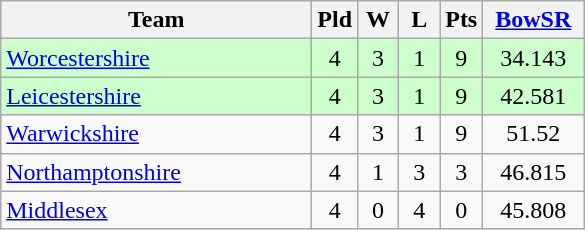<table class="wikitable" style="text-align: center;">
<tr>
<th width=200>Team</th>
<th width=20>Pld</th>
<th width=20>W</th>
<th width=20>L</th>
<th width=20>Pts</th>
<th width=60><a href='#'>BowSR</a></th>
</tr>
<tr bgcolor="#ccffcc">
<td align=left><a href='#'>Worcestershire</a></td>
<td>4</td>
<td>3</td>
<td>1</td>
<td>9</td>
<td>34.143</td>
</tr>
<tr bgcolor="#ccffcc">
<td align=left><a href='#'>Leicestershire</a></td>
<td>4</td>
<td>3</td>
<td>1</td>
<td>9</td>
<td>42.581</td>
</tr>
<tr>
<td align=left><a href='#'>Warwickshire</a></td>
<td>4</td>
<td>3</td>
<td>1</td>
<td>9</td>
<td>51.52</td>
</tr>
<tr>
<td align=left><a href='#'>Northamptonshire</a></td>
<td>4</td>
<td>1</td>
<td>3</td>
<td>3</td>
<td>46.815</td>
</tr>
<tr>
<td align=left><a href='#'>Middlesex</a></td>
<td>4</td>
<td>0</td>
<td>4</td>
<td>0</td>
<td>45.808</td>
</tr>
</table>
